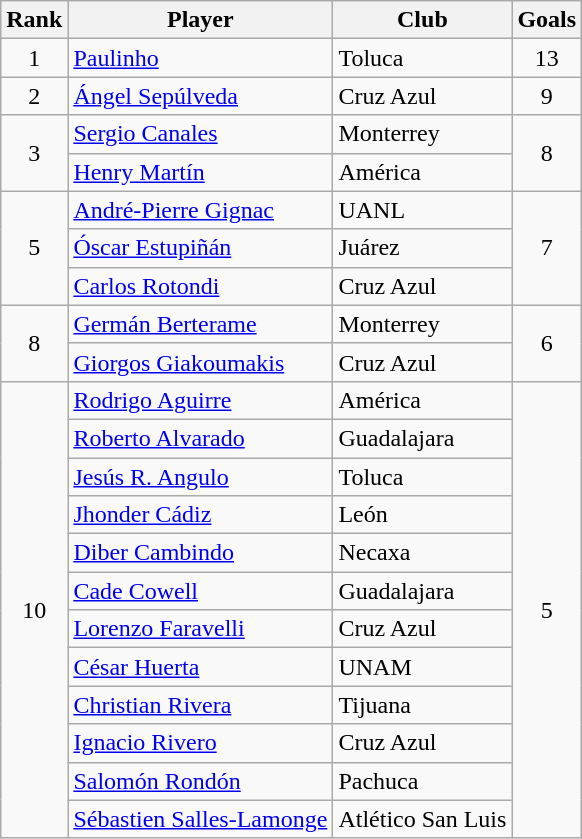<table class="wikitable">
<tr>
<th>Rank</th>
<th>Player</th>
<th>Club</th>
<th>Goals</th>
</tr>
<tr>
<td align=center rowspan=1>1</td>
<td> <a href='#'>Paulinho</a></td>
<td>Toluca</td>
<td align=center rowspan=1>13</td>
</tr>
<tr>
<td align=center rowspan=1>2</td>
<td> <a href='#'>Ángel Sepúlveda</a></td>
<td>Cruz Azul</td>
<td align=center rowspan=1>9</td>
</tr>
<tr>
<td align=center rowspan=2>3</td>
<td> <a href='#'>Sergio Canales</a></td>
<td>Monterrey</td>
<td align=center rowspan=2>8</td>
</tr>
<tr>
<td> <a href='#'>Henry Martín</a></td>
<td>América</td>
</tr>
<tr>
<td align=center rowspan=3>5</td>
<td> <a href='#'>André-Pierre Gignac</a></td>
<td>UANL</td>
<td align=center rowspan=3>7</td>
</tr>
<tr>
<td> <a href='#'>Óscar Estupiñán</a></td>
<td>Juárez</td>
</tr>
<tr>
<td> <a href='#'>Carlos Rotondi</a></td>
<td>Cruz Azul</td>
</tr>
<tr>
<td align=center rowspan=2>8</td>
<td> <a href='#'>Germán Berterame</a></td>
<td>Monterrey</td>
<td align=center rowspan=2>6</td>
</tr>
<tr>
<td> <a href='#'>Giorgos Giakoumakis</a></td>
<td>Cruz Azul</td>
</tr>
<tr>
<td align=center rowspan=12>10</td>
<td> <a href='#'>Rodrigo Aguirre</a></td>
<td>América</td>
<td align=center rowspan=12>5</td>
</tr>
<tr>
<td> <a href='#'>Roberto Alvarado</a></td>
<td>Guadalajara</td>
</tr>
<tr>
<td> <a href='#'>Jesús R. Angulo</a></td>
<td>Toluca</td>
</tr>
<tr>
<td> <a href='#'>Jhonder Cádiz</a></td>
<td>León</td>
</tr>
<tr>
<td> <a href='#'>Diber Cambindo</a></td>
<td>Necaxa</td>
</tr>
<tr>
<td> <a href='#'>Cade Cowell</a></td>
<td>Guadalajara</td>
</tr>
<tr>
<td> <a href='#'>Lorenzo Faravelli</a></td>
<td>Cruz Azul</td>
</tr>
<tr>
<td> <a href='#'>César Huerta</a></td>
<td>UNAM</td>
</tr>
<tr>
<td> <a href='#'>Christian Rivera</a></td>
<td>Tijuana</td>
</tr>
<tr>
<td> <a href='#'>Ignacio Rivero</a></td>
<td>Cruz Azul</td>
</tr>
<tr>
<td> <a href='#'>Salomón Rondón</a></td>
<td>Pachuca</td>
</tr>
<tr>
<td> <a href='#'>Sébastien Salles-Lamonge</a></td>
<td>Atlético San Luis<br></td>
</tr>
</table>
